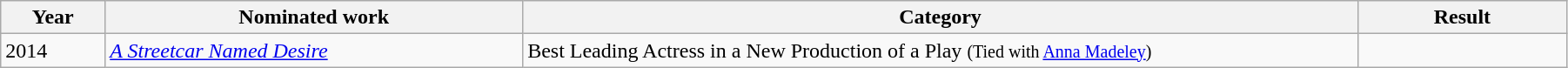<table style="width:95%;" class="wikitable sortable">
<tr>
<th style="width:5%;">Year</th>
<th style="width:20%;">Nominated work</th>
<th style="width:40%;">Category</th>
<th style="width:10%;">Result</th>
</tr>
<tr>
<td>2014</td>
<td><em><a href='#'>A Streetcar Named Desire</a></em></td>
<td>Best Leading Actress in a New Production of a Play <small>(Tied with <a href='#'>Anna Madeley</a>)</small></td>
<td></td>
</tr>
</table>
